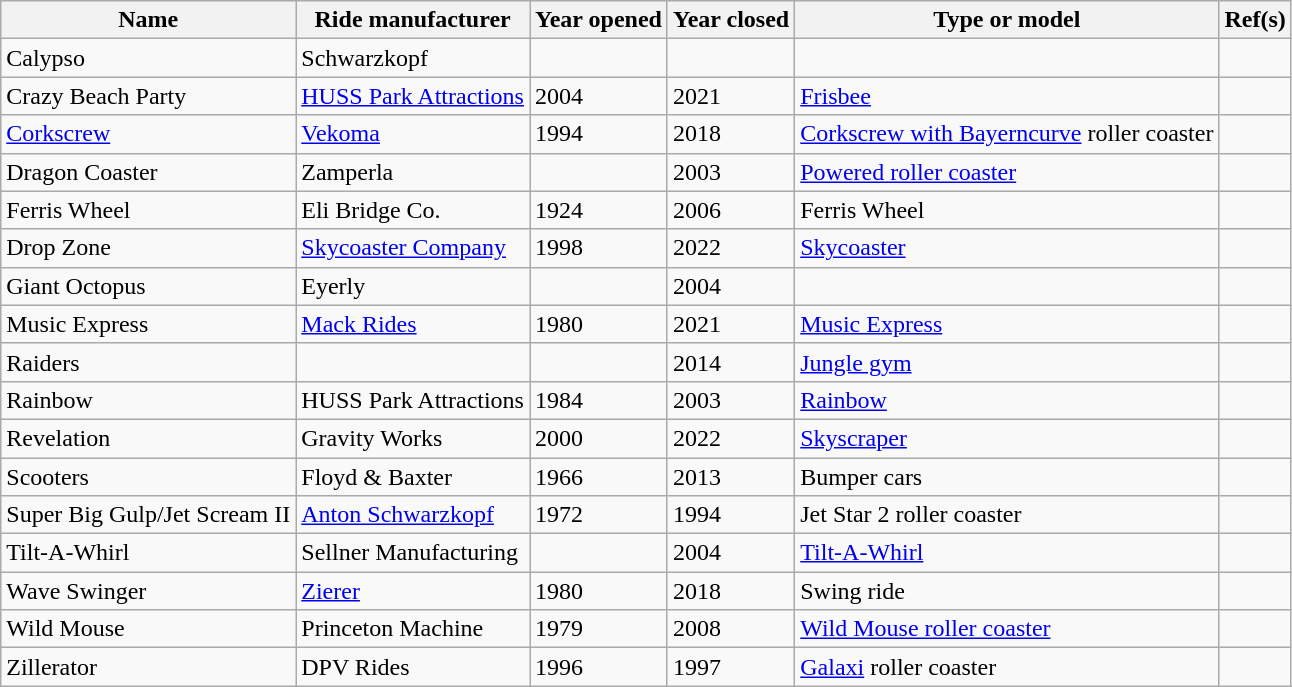<table class="wikitable sortable plainrowheaders">
<tr>
<th>Name</th>
<th>Ride manufacturer</th>
<th>Year opened</th>
<th>Year closed</th>
<th>Type or model</th>
<th class="unsortable">Ref(s)</th>
</tr>
<tr>
<td>Calypso</td>
<td>Schwarzkopf</td>
<td></td>
<td></td>
<td></td>
<td></td>
</tr>
<tr>
<td>Crazy Beach Party</td>
<td><a href='#'>HUSS Park Attractions</a></td>
<td>2004</td>
<td>2021</td>
<td><a href='#'>Frisbee</a></td>
<td></td>
</tr>
<tr>
<td><a href='#'>Corkscrew</a></td>
<td><a href='#'>Vekoma</a></td>
<td>1994</td>
<td>2018</td>
<td><a href='#'>Corkscrew with Bayerncurve</a> roller coaster</td>
<td></td>
</tr>
<tr>
<td>Dragon Coaster</td>
<td>Zamperla</td>
<td></td>
<td>2003</td>
<td><a href='#'>Powered roller coaster</a></td>
<td></td>
</tr>
<tr>
<td>Ferris Wheel</td>
<td>Eli Bridge Co.</td>
<td>1924</td>
<td>2006</td>
<td>Ferris Wheel</td>
<td></td>
</tr>
<tr>
<td>Drop Zone</td>
<td><a href='#'>Skycoaster Company</a></td>
<td>1998</td>
<td>2022</td>
<td><a href='#'>Skycoaster</a></td>
</tr>
<tr>
<td>Giant Octopus</td>
<td>Eyerly</td>
<td></td>
<td>2004</td>
<td></td>
<td></td>
</tr>
<tr>
<td>Music Express</td>
<td><a href='#'>Mack Rides</a></td>
<td>1980</td>
<td>2021</td>
<td><a href='#'>Music Express</a></td>
<td></td>
</tr>
<tr>
<td>Raiders</td>
<td></td>
<td></td>
<td>2014</td>
<td><a href='#'>Jungle gym</a></td>
<td></td>
</tr>
<tr>
<td>Rainbow</td>
<td>HUSS Park Attractions</td>
<td>1984</td>
<td>2003</td>
<td><a href='#'>Rainbow</a></td>
<td></td>
</tr>
<tr>
<td>Revelation</td>
<td>Gravity Works</td>
<td>2000</td>
<td>2022</td>
<td><a href='#'>Skyscraper</a></td>
<td></td>
</tr>
<tr>
<td>Scooters</td>
<td>Floyd & Baxter</td>
<td>1966</td>
<td>2013</td>
<td>Bumper cars</td>
<td></td>
</tr>
<tr>
<td>Super Big Gulp/Jet Scream II</td>
<td><a href='#'>Anton Schwarzkopf</a></td>
<td>1972</td>
<td>1994</td>
<td>Jet Star 2 roller coaster</td>
<td></td>
</tr>
<tr>
<td>Tilt-A-Whirl</td>
<td>Sellner Manufacturing</td>
<td></td>
<td>2004</td>
<td><a href='#'>Tilt-A-Whirl</a></td>
<td></td>
</tr>
<tr>
<td>Wave Swinger</td>
<td><a href='#'>Zierer</a></td>
<td>1980</td>
<td>2018</td>
<td>Swing ride</td>
<td></td>
</tr>
<tr>
<td>Wild Mouse</td>
<td>Princeton Machine</td>
<td>1979</td>
<td>2008</td>
<td><a href='#'>Wild Mouse roller coaster</a></td>
<td></td>
</tr>
<tr>
<td>Zillerator</td>
<td>DPV Rides</td>
<td>1996</td>
<td>1997</td>
<td><a href='#'>Galaxi</a> roller coaster</td>
<td></td>
</tr>
</table>
